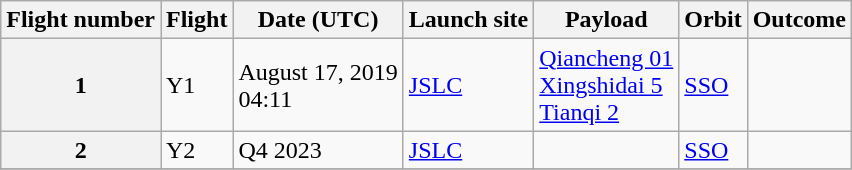<table class="wikitable">
<tr>
<th>Flight number</th>
<th>Flight</th>
<th>Date (UTC)</th>
<th>Launch site</th>
<th>Payload</th>
<th>Orbit</th>
<th>Outcome</th>
</tr>
<tr>
<th>1</th>
<td>Y1</td>
<td>August 17, 2019<br>04:11</td>
<td><a href='#'>JSLC</a></td>
<td><a href='#'>Qiancheng 01</a><br><a href='#'>Xingshidai 5</a><br><a href='#'>Tianqi 2</a></td>
<td><a href='#'>SSO</a></td>
<td></td>
</tr>
<tr>
<th>2</th>
<td>Y2</td>
<td>Q4 2023</td>
<td><a href='#'>JSLC</a></td>
<td></td>
<td><a href='#'>SSO</a></td>
<td></td>
</tr>
<tr>
</tr>
</table>
